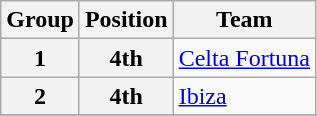<table class="wikitable">
<tr>
<th>Group</th>
<th>Position</th>
<th>Team</th>
</tr>
<tr>
<th>1</th>
<th>4th</th>
<td><a href='#'>Celta Fortuna</a></td>
</tr>
<tr>
<th>2</th>
<th>4th</th>
<td><a href='#'>Ibiza</a></td>
</tr>
<tr>
</tr>
</table>
